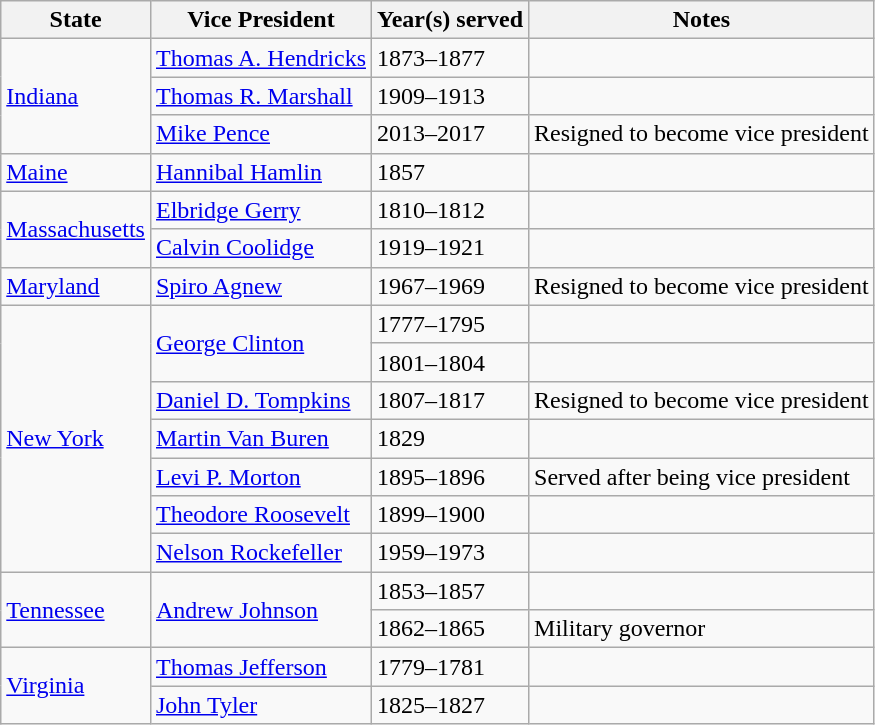<table class=wikitable>
<tr>
<th>State</th>
<th>Vice President</th>
<th>Year(s) served</th>
<th>Notes</th>
</tr>
<tr>
<td rowspan=3><a href='#'>Indiana</a></td>
<td><a href='#'>Thomas A. Hendricks</a></td>
<td>1873–1877</td>
<td></td>
</tr>
<tr>
<td><a href='#'>Thomas R. Marshall</a></td>
<td>1909–1913</td>
<td></td>
</tr>
<tr>
<td><a href='#'>Mike Pence</a></td>
<td>2013–2017</td>
<td>Resigned to become vice president</td>
</tr>
<tr>
<td><a href='#'>Maine</a></td>
<td><a href='#'>Hannibal Hamlin</a></td>
<td>1857</td>
<td></td>
</tr>
<tr>
<td rowspan=2><a href='#'>Massachusetts</a></td>
<td><a href='#'>Elbridge Gerry</a></td>
<td>1810–1812</td>
<td></td>
</tr>
<tr>
<td><a href='#'>Calvin Coolidge</a></td>
<td>1919–1921</td>
<td></td>
</tr>
<tr>
<td><a href='#'>Maryland</a></td>
<td><a href='#'>Spiro Agnew</a></td>
<td>1967–1969</td>
<td>Resigned to become vice president</td>
</tr>
<tr>
<td rowspan=7><a href='#'>New York</a></td>
<td rowspan=2><a href='#'>George Clinton</a></td>
<td>1777–1795</td>
<td></td>
</tr>
<tr>
<td>1801–1804</td>
<td></td>
</tr>
<tr>
<td><a href='#'>Daniel D. Tompkins</a></td>
<td>1807–1817</td>
<td>Resigned to become vice president</td>
</tr>
<tr>
<td><a href='#'>Martin Van Buren</a></td>
<td>1829</td>
<td></td>
</tr>
<tr>
<td><a href='#'>Levi P. Morton</a></td>
<td>1895–1896</td>
<td>Served after being vice president</td>
</tr>
<tr>
<td><a href='#'>Theodore Roosevelt</a></td>
<td>1899–1900</td>
<td></td>
</tr>
<tr>
<td><a href='#'>Nelson Rockefeller</a></td>
<td>1959–1973</td>
<td></td>
</tr>
<tr>
<td rowspan=2><a href='#'>Tennessee</a></td>
<td rowspan=2><a href='#'>Andrew Johnson</a></td>
<td>1853–1857</td>
<td></td>
</tr>
<tr>
<td>1862–1865</td>
<td>Military governor</td>
</tr>
<tr>
<td rowspan=2><a href='#'>Virginia</a></td>
<td><a href='#'>Thomas Jefferson</a></td>
<td>1779–1781</td>
<td></td>
</tr>
<tr>
<td><a href='#'>John Tyler</a></td>
<td>1825–1827</td>
<td></td>
</tr>
</table>
